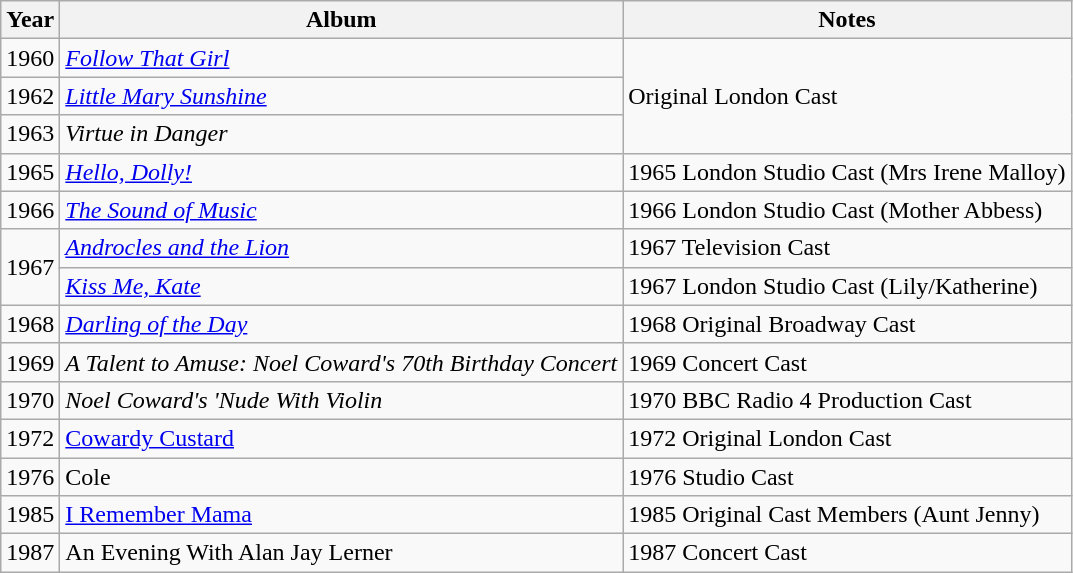<table class="wikitable">
<tr>
<th>Year</th>
<th>Album</th>
<th>Notes</th>
</tr>
<tr>
<td style="text-align: center;">1960</td>
<td><em><a href='#'>Follow That Girl</a></em></td>
<td rowspan=3>Original London Cast</td>
</tr>
<tr>
<td style="text-align: center;">1962</td>
<td><em><a href='#'>Little Mary Sunshine</a></em></td>
</tr>
<tr>
<td style="text-align: center;">1963</td>
<td><em>Virtue in Danger</em></td>
</tr>
<tr>
<td style="text-align: center;">1965</td>
<td><em><a href='#'>Hello, Dolly!</a></em></td>
<td>1965 London Studio Cast (Mrs Irene Malloy)</td>
</tr>
<tr>
<td style="text-align: center;">1966</td>
<td><em><a href='#'>The Sound of Music</a></em></td>
<td>1966 London Studio Cast (Mother Abbess)</td>
</tr>
<tr>
<td style="text-align: center;" rowspan=2>1967</td>
<td><em><a href='#'>Androcles and the Lion</a></em></td>
<td>1967 Television Cast</td>
</tr>
<tr>
<td><em><a href='#'>Kiss Me, Kate</a></em></td>
<td>1967 London Studio Cast (Lily/Katherine)</td>
</tr>
<tr>
<td style="text-align: center;">1968</td>
<td><em><a href='#'>Darling of the Day</a></em></td>
<td>1968 Original Broadway Cast</td>
</tr>
<tr>
<td style="text-align: center;">1969</td>
<td><em>A Talent to Amuse: Noel Coward's 70th Birthday Concert</em></td>
<td>1969 Concert Cast</td>
</tr>
<tr>
<td style="text-align: centre;">1970</td>
<td><em>Noel Coward's 'Nude With Violin<strong></td>
<td>1970 BBC Radio 4 Production Cast</td>
</tr>
<tr>
<td style="text-align: center;">1972</td>
<td></em><a href='#'>Cowardy Custard</a><em></td>
<td>1972 Original London Cast</td>
</tr>
<tr>
<td style="text-align: center;">1976</td>
<td></em>Cole<em></td>
<td>1976 Studio Cast</td>
</tr>
<tr>
<td style="text-align: center;">1985</td>
<td></em><a href='#'>I Remember Mama</a><em></td>
<td>1985 Original Cast Members (Aunt Jenny)</td>
</tr>
<tr>
<td style="text-align: center;">1987</td>
<td></em>An Evening With Alan Jay Lerner<em></td>
<td>1987 Concert Cast</td>
</tr>
</table>
